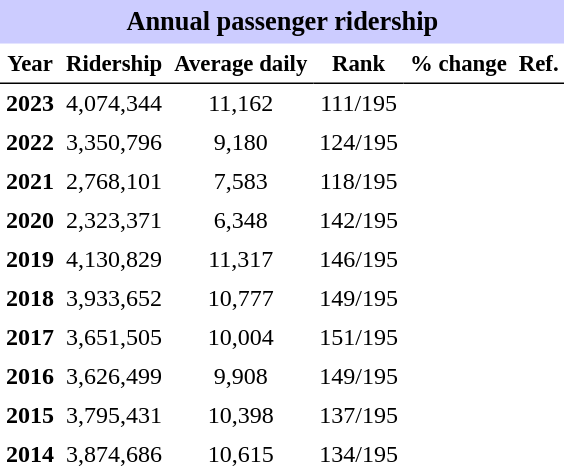<table class="toccolours" cellpadding="4" cellspacing="0" style="text-align:right;">
<tr>
<th colspan="6"  style="background-color:#ccf; background-color:#ccf; font-size:110%; text-align:center;">Annual passenger ridership</th>
</tr>
<tr style="font-size:95%; text-align:center">
<th style="border-bottom:1px solid black">Year</th>
<th style="border-bottom:1px solid black">Ridership</th>
<th style="border-bottom:1px solid black">Average daily</th>
<th style="border-bottom:1px solid black">Rank</th>
<th style="border-bottom:1px solid black">% change</th>
<th style="border-bottom:1px solid black">Ref.</th>
</tr>
<tr style="text-align:center;">
<td><strong>2023</strong></td>
<td>4,074,344</td>
<td>11,162</td>
<td>111/195</td>
<td></td>
<td></td>
</tr>
<tr style="text-align:center;">
<td><strong>2022</strong></td>
<td>3,350,796</td>
<td>9,180</td>
<td>124/195</td>
<td></td>
<td></td>
</tr>
<tr style="text-align:center;">
<td><strong>2021</strong></td>
<td>2,768,101</td>
<td>7,583</td>
<td>118/195</td>
<td></td>
<td></td>
</tr>
<tr style="text-align:center;">
<td><strong>2020</strong></td>
<td>2,323,371</td>
<td>6,348</td>
<td>142/195</td>
<td></td>
<td></td>
</tr>
<tr style="text-align:center;">
<td><strong>2019</strong></td>
<td>4,130,829</td>
<td>11,317</td>
<td>146/195</td>
<td></td>
<td></td>
</tr>
<tr style="text-align:center;">
<td><strong>2018</strong></td>
<td>3,933,652</td>
<td>10,777</td>
<td>149/195</td>
<td></td>
<td></td>
</tr>
<tr style="text-align:center;">
<td><strong>2017</strong></td>
<td>3,651,505</td>
<td>10,004</td>
<td>151/195</td>
<td></td>
<td></td>
</tr>
<tr style="text-align:center;">
<td><strong>2016</strong></td>
<td>3,626,499</td>
<td>9,908</td>
<td>149/195</td>
<td></td>
<td></td>
</tr>
<tr style="text-align:center;">
<td><strong>2015</strong></td>
<td>3,795,431</td>
<td>10,398</td>
<td>137/195</td>
<td></td>
<td></td>
</tr>
<tr style="text-align:center;">
<td><strong>2014</strong></td>
<td>3,874,686</td>
<td>10,615</td>
<td>134/195</td>
<td></td>
<td></td>
</tr>
</table>
